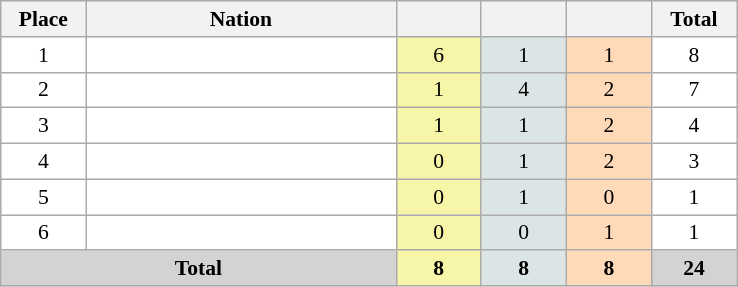<table class=wikitable style="border:1px solid #AAAAAA;font-size:90%">
<tr bgcolor="#EFEFEF">
<th width=50>Place</th>
<th width=200>Nation</th>
<th width=50></th>
<th width=50></th>
<th width=50></th>
<th width=50>Total</th>
</tr>
<tr align="center" valign="top" bgcolor="#FFFFFF">
<td>1</td>
<td align="left"></td>
<td style="background:#F7F6A8;">6</td>
<td style="background:#DCE5E5;">1</td>
<td style="background:#FFDAB9;">1</td>
<td>8</td>
</tr>
<tr align="center" valign="top" bgcolor="#FFFFFF">
<td>2</td>
<td align="left"></td>
<td style="background:#F7F6A8;">1</td>
<td style="background:#DCE5E5;">4</td>
<td style="background:#FFDAB9;">2</td>
<td>7</td>
</tr>
<tr align="center" valign="top" bgcolor="#FFFFFF">
<td>3</td>
<td align="left"></td>
<td style="background:#F7F6A8;">1</td>
<td style="background:#DCE5E5;">1</td>
<td style="background:#FFDAB9;">2</td>
<td>4</td>
</tr>
<tr align="center" valign="top" bgcolor="#FFFFFF">
<td>4</td>
<td align="left"></td>
<td style="background:#F7F6A8;">0</td>
<td style="background:#DCE5E5;">1</td>
<td style="background:#FFDAB9;">2</td>
<td>3</td>
</tr>
<tr align="center" valign="top" bgcolor="#FFFFFF">
<td>5</td>
<td align="left"></td>
<td style="background:#F7F6A8;">0</td>
<td style="background:#DCE5E5;">1</td>
<td style="background:#FFDAB9;">0</td>
<td>1</td>
</tr>
<tr align="center" valign="top" bgcolor="#FFFFFF">
<td>6</td>
<td align="left"></td>
<td style="background:#F7F6A8;">0</td>
<td style="background:#DCE5E5;">0</td>
<td style="background:#FFDAB9;">1</td>
<td>1</td>
</tr>
<tr align="center">
<td colspan="2" bgcolor=D3D3D3><strong>Total</strong></td>
<td style="background:#F7F6A8;"><strong>8</strong></td>
<td style="background:#DCE5E5;"><strong>8</strong></td>
<td style="background:#FFDAB9;"><strong>8</strong></td>
<td bgcolor=D3D3D3><strong>24</strong></td>
</tr>
</table>
